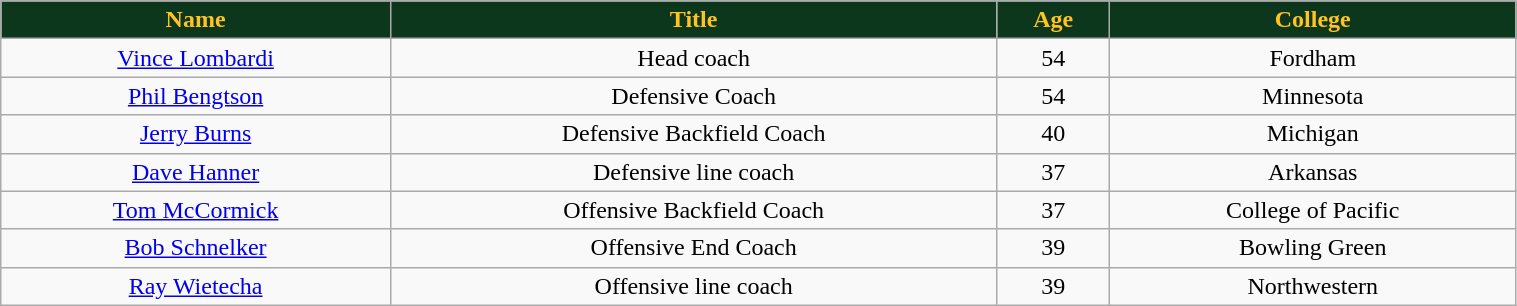<table class="wikitable" style="width:80%;">
<tr>
<th style="background:#0c371d; color:#ffc322;">Name</th>
<th style="background:#0c371d; color:#ffc322;">Title</th>
<th style="background:#0c371d; color:#ffc322;">Age</th>
<th style="background:#0c371d; color:#ffc322;">College</th>
</tr>
<tr style="text-align:center;" bgcolor="">
<td><a href='#'>Vince Lombardi</a></td>
<td>Head coach</td>
<td>54</td>
<td>Fordham</td>
</tr>
<tr style="text-align:center;" bgcolor="">
<td><a href='#'>Phil Bengtson</a></td>
<td>Defensive Coach</td>
<td>54</td>
<td>Minnesota</td>
</tr>
<tr style="text-align:center;" bgcolor="">
<td><a href='#'>Jerry Burns</a></td>
<td>Defensive Backfield Coach</td>
<td>40</td>
<td>Michigan</td>
</tr>
<tr style="text-align:center;" bgcolor="">
<td><a href='#'>Dave Hanner</a></td>
<td>Defensive line coach</td>
<td>37</td>
<td>Arkansas</td>
</tr>
<tr style="text-align:center;" bgcolor="">
<td><a href='#'>Tom McCormick</a></td>
<td>Offensive Backfield Coach</td>
<td>37</td>
<td>College of Pacific</td>
</tr>
<tr style="text-align:center;" bgcolor="">
<td><a href='#'>Bob Schnelker</a></td>
<td>Offensive End Coach</td>
<td>39</td>
<td>Bowling Green</td>
</tr>
<tr style="text-align:center;" bgcolor="">
<td><a href='#'>Ray Wietecha</a></td>
<td>Offensive line coach</td>
<td>39</td>
<td>Northwestern</td>
</tr>
</table>
